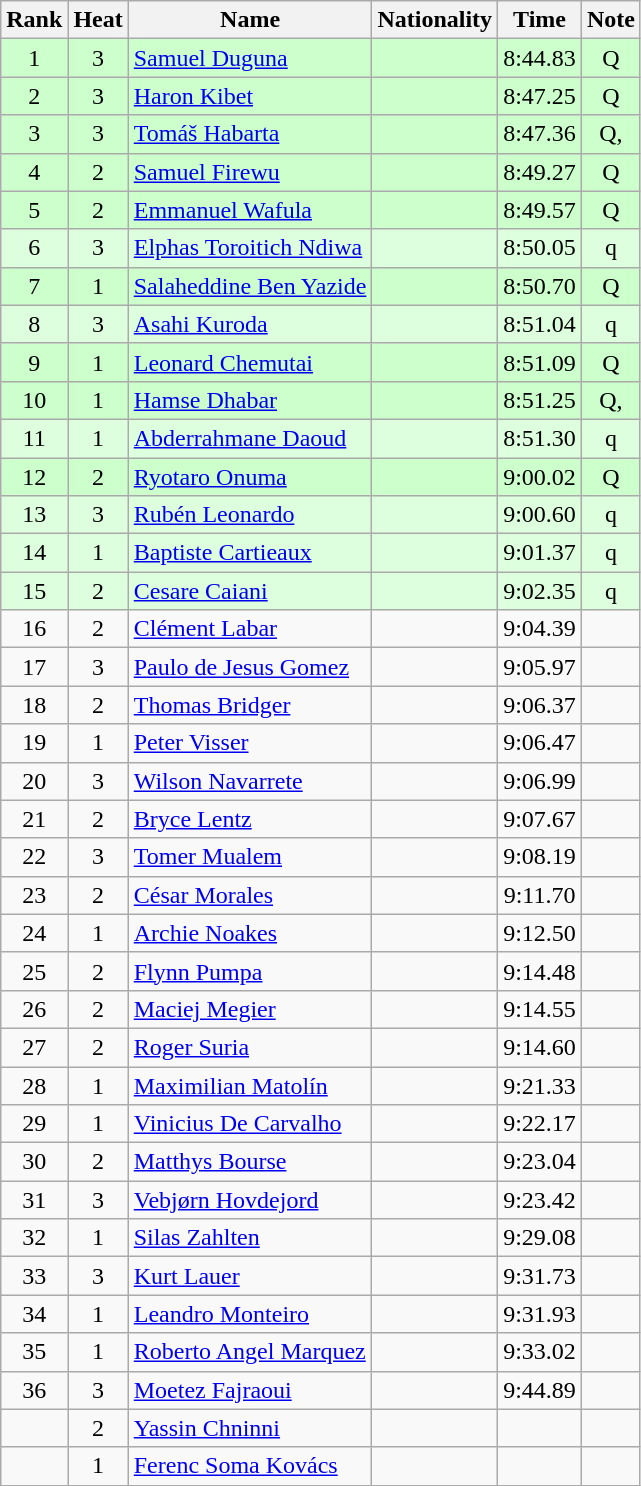<table class="wikitable sortable" style="text-align:center">
<tr>
<th>Rank</th>
<th>Heat</th>
<th>Name</th>
<th>Nationality</th>
<th>Time</th>
<th>Note</th>
</tr>
<tr bgcolor=ccffcc>
<td>1</td>
<td>3</td>
<td align=left><a href='#'>Samuel Duguna</a></td>
<td align=left></td>
<td>8:44.83</td>
<td>Q</td>
</tr>
<tr bgcolor=ccffcc>
<td>2</td>
<td>3</td>
<td align=left><a href='#'>Haron Kibet</a></td>
<td align=left></td>
<td>8:47.25</td>
<td>Q</td>
</tr>
<tr bgcolor=ccffcc>
<td>3</td>
<td>3</td>
<td align=left><a href='#'>Tomáš Habarta</a></td>
<td align=left></td>
<td>8:47.36</td>
<td>Q, </td>
</tr>
<tr bgcolor=ccffcc>
<td>4</td>
<td>2</td>
<td align=left><a href='#'>Samuel Firewu</a></td>
<td align=left></td>
<td>8:49.27</td>
<td>Q</td>
</tr>
<tr bgcolor=ccffcc>
<td>5</td>
<td>2</td>
<td align=left><a href='#'>Emmanuel Wafula</a></td>
<td align=left></td>
<td>8:49.57</td>
<td>Q</td>
</tr>
<tr bgcolor=ddffdd>
<td>6</td>
<td>3</td>
<td align=left><a href='#'>Elphas Toroitich Ndiwa</a></td>
<td align=left></td>
<td>8:50.05</td>
<td>q</td>
</tr>
<tr bgcolor=ccffcc>
<td>7</td>
<td>1</td>
<td align=left><a href='#'>Salaheddine Ben Yazide</a></td>
<td align=left></td>
<td>8:50.70</td>
<td>Q</td>
</tr>
<tr bgcolor=ddffdd>
<td>8</td>
<td>3</td>
<td align=left><a href='#'>Asahi Kuroda</a></td>
<td align=left></td>
<td>8:51.04</td>
<td>q</td>
</tr>
<tr bgcolor=ccffcc>
<td>9</td>
<td>1</td>
<td align=left><a href='#'>Leonard Chemutai</a></td>
<td align=left></td>
<td>8:51.09</td>
<td>Q</td>
</tr>
<tr bgcolor=ccffcc>
<td>10</td>
<td>1</td>
<td align=left><a href='#'>Hamse Dhabar</a></td>
<td align=left></td>
<td>8:51.25</td>
<td>Q, </td>
</tr>
<tr bgcolor=ddffdd>
<td>11</td>
<td>1</td>
<td align=left><a href='#'>Abderrahmane Daoud</a></td>
<td align=left></td>
<td>8:51.30</td>
<td>q</td>
</tr>
<tr bgcolor=ccffcc>
<td>12</td>
<td>2</td>
<td align=left><a href='#'>Ryotaro Onuma</a></td>
<td align=left></td>
<td>9:00.02</td>
<td>Q</td>
</tr>
<tr bgcolor=ddffdd>
<td>13</td>
<td>3</td>
<td align=left><a href='#'>Rubén Leonardo</a></td>
<td align=left></td>
<td>9:00.60</td>
<td>q</td>
</tr>
<tr bgcolor=ddffdd>
<td>14</td>
<td>1</td>
<td align=left><a href='#'>Baptiste Cartieaux</a></td>
<td align=left></td>
<td>9:01.37</td>
<td>q</td>
</tr>
<tr bgcolor=ddffdd>
<td>15</td>
<td>2</td>
<td align=left><a href='#'>Cesare Caiani</a></td>
<td align=left></td>
<td>9:02.35</td>
<td>q</td>
</tr>
<tr>
<td>16</td>
<td>2</td>
<td align=left><a href='#'>Clément Labar</a></td>
<td align=left></td>
<td>9:04.39</td>
<td></td>
</tr>
<tr>
<td>17</td>
<td>3</td>
<td align=left><a href='#'>Paulo de Jesus Gomez</a></td>
<td align=left></td>
<td>9:05.97</td>
<td></td>
</tr>
<tr>
<td>18</td>
<td>2</td>
<td align=left><a href='#'>Thomas Bridger</a></td>
<td align=left></td>
<td>9:06.37</td>
<td></td>
</tr>
<tr>
<td>19</td>
<td>1</td>
<td align=left><a href='#'>Peter Visser</a></td>
<td align=left></td>
<td>9:06.47</td>
<td></td>
</tr>
<tr>
<td>20</td>
<td>3</td>
<td align=left><a href='#'>Wilson Navarrete</a></td>
<td align=left></td>
<td>9:06.99</td>
<td></td>
</tr>
<tr>
<td>21</td>
<td>2</td>
<td align=left><a href='#'>Bryce Lentz</a></td>
<td align=left></td>
<td>9:07.67</td>
<td></td>
</tr>
<tr>
<td>22</td>
<td>3</td>
<td align=left><a href='#'>Tomer Mualem</a></td>
<td align=left></td>
<td>9:08.19</td>
<td></td>
</tr>
<tr>
<td>23</td>
<td>2</td>
<td align=left><a href='#'>César Morales</a></td>
<td align=left></td>
<td>9:11.70</td>
<td></td>
</tr>
<tr>
<td>24</td>
<td>1</td>
<td align=left><a href='#'>Archie Noakes</a></td>
<td align=left></td>
<td>9:12.50</td>
<td></td>
</tr>
<tr>
<td>25</td>
<td>2</td>
<td align=left><a href='#'>Flynn Pumpa</a></td>
<td align=left></td>
<td>9:14.48</td>
<td></td>
</tr>
<tr>
<td>26</td>
<td>2</td>
<td align=left><a href='#'>Maciej Megier</a></td>
<td align=left></td>
<td>9:14.55</td>
<td></td>
</tr>
<tr>
<td>27</td>
<td>2</td>
<td align=left><a href='#'>Roger Suria</a></td>
<td align=left></td>
<td>9:14.60</td>
<td></td>
</tr>
<tr>
<td>28</td>
<td>1</td>
<td align=left><a href='#'>Maximilian Matolín</a></td>
<td align=left></td>
<td>9:21.33</td>
<td></td>
</tr>
<tr>
<td>29</td>
<td>1</td>
<td align=left><a href='#'>Vinicius De Carvalho</a></td>
<td align=left></td>
<td>9:22.17</td>
<td></td>
</tr>
<tr>
<td>30</td>
<td>2</td>
<td align=left><a href='#'>Matthys Bourse</a></td>
<td align=left></td>
<td>9:23.04</td>
<td></td>
</tr>
<tr>
<td>31</td>
<td>3</td>
<td align=left><a href='#'>Vebjørn Hovdejord</a></td>
<td align=left></td>
<td>9:23.42</td>
<td></td>
</tr>
<tr>
<td>32</td>
<td>1</td>
<td align=left><a href='#'>Silas Zahlten</a></td>
<td align=left></td>
<td>9:29.08</td>
<td></td>
</tr>
<tr>
<td>33</td>
<td>3</td>
<td align=left><a href='#'>Kurt Lauer</a></td>
<td align=left></td>
<td>9:31.73</td>
<td></td>
</tr>
<tr>
<td>34</td>
<td>1</td>
<td align=left><a href='#'>Leandro Monteiro</a></td>
<td align=left></td>
<td>9:31.93</td>
<td></td>
</tr>
<tr>
<td>35</td>
<td>1</td>
<td align=left><a href='#'>Roberto Angel Marquez</a></td>
<td align=left></td>
<td>9:33.02</td>
<td></td>
</tr>
<tr>
<td>36</td>
<td>3</td>
<td align=left><a href='#'>Moetez Fajraoui</a></td>
<td align=left></td>
<td>9:44.89</td>
<td></td>
</tr>
<tr>
<td></td>
<td>2</td>
<td align=left><a href='#'>Yassin Chninni</a></td>
<td align=left></td>
<td></td>
<td></td>
</tr>
<tr>
<td></td>
<td>1</td>
<td align=left><a href='#'>Ferenc Soma Kovács</a></td>
<td align=left></td>
<td></td>
<td></td>
</tr>
</table>
